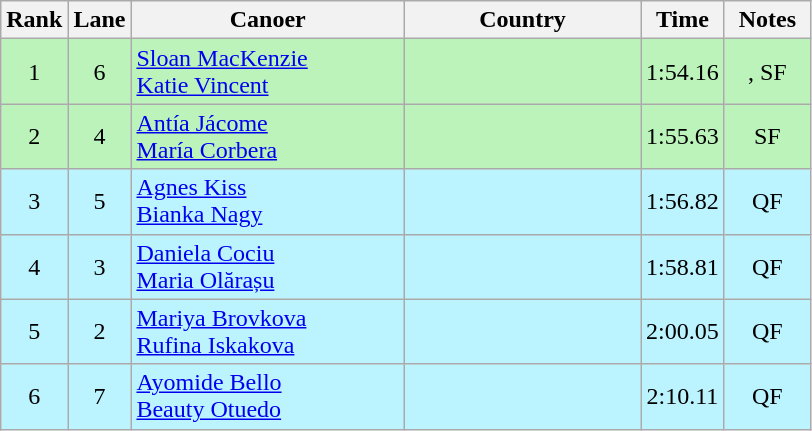<table class="wikitable" style="text-align:center;">
<tr>
<th width=30>Rank</th>
<th width=30>Lane</th>
<th width=175>Canoer</th>
<th width=150>Country</th>
<th width=30>Time</th>
<th width=50>Notes</th>
</tr>
<tr bgcolor=bbf3bb>
<td>1</td>
<td>6</td>
<td align=left><a href='#'>Sloan MacKenzie</a><br><a href='#'>Katie Vincent</a></td>
<td align=left></td>
<td>1:54.16</td>
<td>, SF</td>
</tr>
<tr bgcolor=bbf3bb>
<td>2</td>
<td>4</td>
<td align=left><a href='#'>Antía Jácome</a><br><a href='#'>María Corbera</a></td>
<td align=left></td>
<td>1:55.63</td>
<td>SF</td>
</tr>
<tr bgcolor=bbf3ff>
<td>3</td>
<td>5</td>
<td align=left><a href='#'>Agnes Kiss</a><br><a href='#'>Bianka Nagy</a></td>
<td align=left></td>
<td>1:56.82</td>
<td>QF</td>
</tr>
<tr bgcolor=bbf3ff>
<td>4</td>
<td>3</td>
<td align=left><a href='#'>Daniela Cociu</a><br><a href='#'>Maria Olărașu</a></td>
<td align=left></td>
<td>1:58.81</td>
<td>QF</td>
</tr>
<tr bgcolor=bbf3ff>
<td>5</td>
<td>2</td>
<td align=left><a href='#'>Mariya Brovkova</a><br><a href='#'>Rufina Iskakova</a></td>
<td align=left></td>
<td>2:00.05</td>
<td>QF</td>
</tr>
<tr bgcolor=bbf3ff>
<td>6</td>
<td>7</td>
<td align=left><a href='#'>Ayomide Bello</a><br><a href='#'>Beauty Otuedo</a></td>
<td align=left></td>
<td>2:10.11</td>
<td>QF</td>
</tr>
</table>
